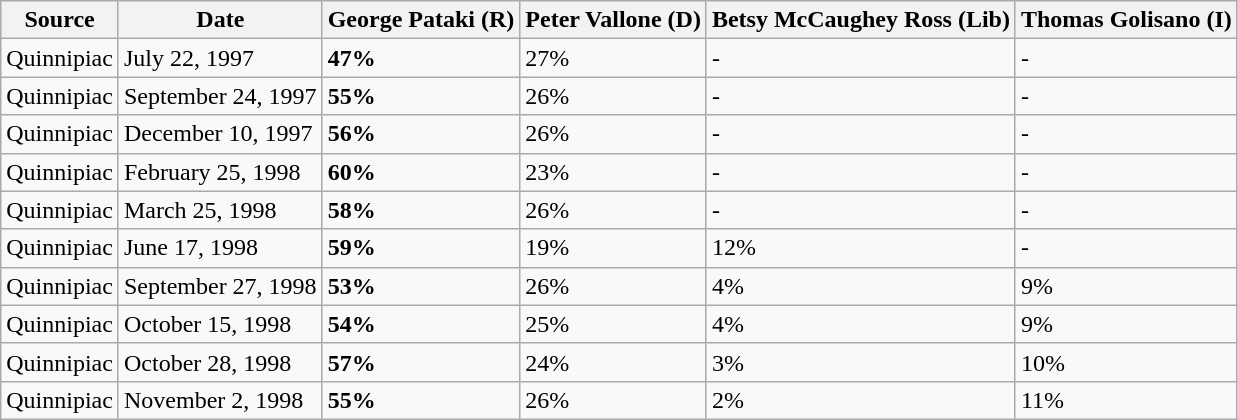<table class="wikitable">
<tr>
<th>Source</th>
<th>Date</th>
<th>George Pataki (R)</th>
<th>Peter Vallone (D)</th>
<th>Betsy McCaughey Ross (Lib)</th>
<th>Thomas Golisano (I)</th>
</tr>
<tr>
<td>Quinnipiac</td>
<td>July 22, 1997</td>
<td><strong>47%</strong></td>
<td>27%</td>
<td>-</td>
<td>-</td>
</tr>
<tr>
<td>Quinnipiac</td>
<td>September 24, 1997</td>
<td><strong>55%</strong></td>
<td>26%</td>
<td>-</td>
<td>-</td>
</tr>
<tr>
<td>Quinnipiac</td>
<td>December 10, 1997</td>
<td><strong>56%</strong></td>
<td>26%</td>
<td>-</td>
<td>-</td>
</tr>
<tr>
<td>Quinnipiac</td>
<td>February 25, 1998</td>
<td><strong>60%</strong></td>
<td>23%</td>
<td>-</td>
<td>-</td>
</tr>
<tr>
<td>Quinnipiac</td>
<td>March 25, 1998</td>
<td><strong>58%</strong></td>
<td>26%</td>
<td>-</td>
<td>-</td>
</tr>
<tr>
<td>Quinnipiac</td>
<td>June 17, 1998</td>
<td><strong>59%</strong></td>
<td>19%</td>
<td>12%</td>
<td>-</td>
</tr>
<tr>
<td>Quinnipiac</td>
<td>September 27, 1998</td>
<td><strong>53%</strong></td>
<td>26%</td>
<td>4%</td>
<td>9%</td>
</tr>
<tr>
<td>Quinnipiac</td>
<td>October 15, 1998</td>
<td><strong>54%</strong></td>
<td>25%</td>
<td>4%</td>
<td>9%</td>
</tr>
<tr>
<td>Quinnipiac</td>
<td>October 28, 1998</td>
<td><strong>57%</strong></td>
<td>24%</td>
<td>3%</td>
<td>10%</td>
</tr>
<tr>
<td>Quinnipiac</td>
<td>November 2, 1998</td>
<td><strong>55%</strong></td>
<td>26%</td>
<td>2%</td>
<td>11%</td>
</tr>
</table>
